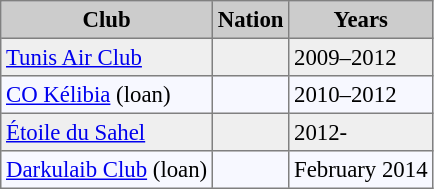<table bgcolor="#f7f8ff" cellpadding="3" cellspacing="0" border="1" style="font-size: 95%; border: gray solid 1px; border-collapse: collapse;">
<tr bgcolor="#CCCCCC">
<td align="center"><strong>Club</strong></td>
<td align="center"><strong>Nation</strong></td>
<td align="center"><strong>Years</strong></td>
</tr>
<tr bgcolor="#EFEFEF" align=left>
<td><a href='#'>Tunis Air Club</a></td>
<td></td>
<td>2009–2012</td>
</tr>
<tr align=left>
<td><a href='#'>CO Kélibia</a> (loan)</td>
<td></td>
<td>2010–2012</td>
</tr>
<tr bgcolor="#EFEFEF" align=left>
<td><a href='#'>Étoile du Sahel</a></td>
<td></td>
<td>2012-</td>
</tr>
<tr align=left>
<td><a href='#'>Darkulaib Club</a> (loan)</td>
<td></td>
<td>February 2014</td>
</tr>
</table>
